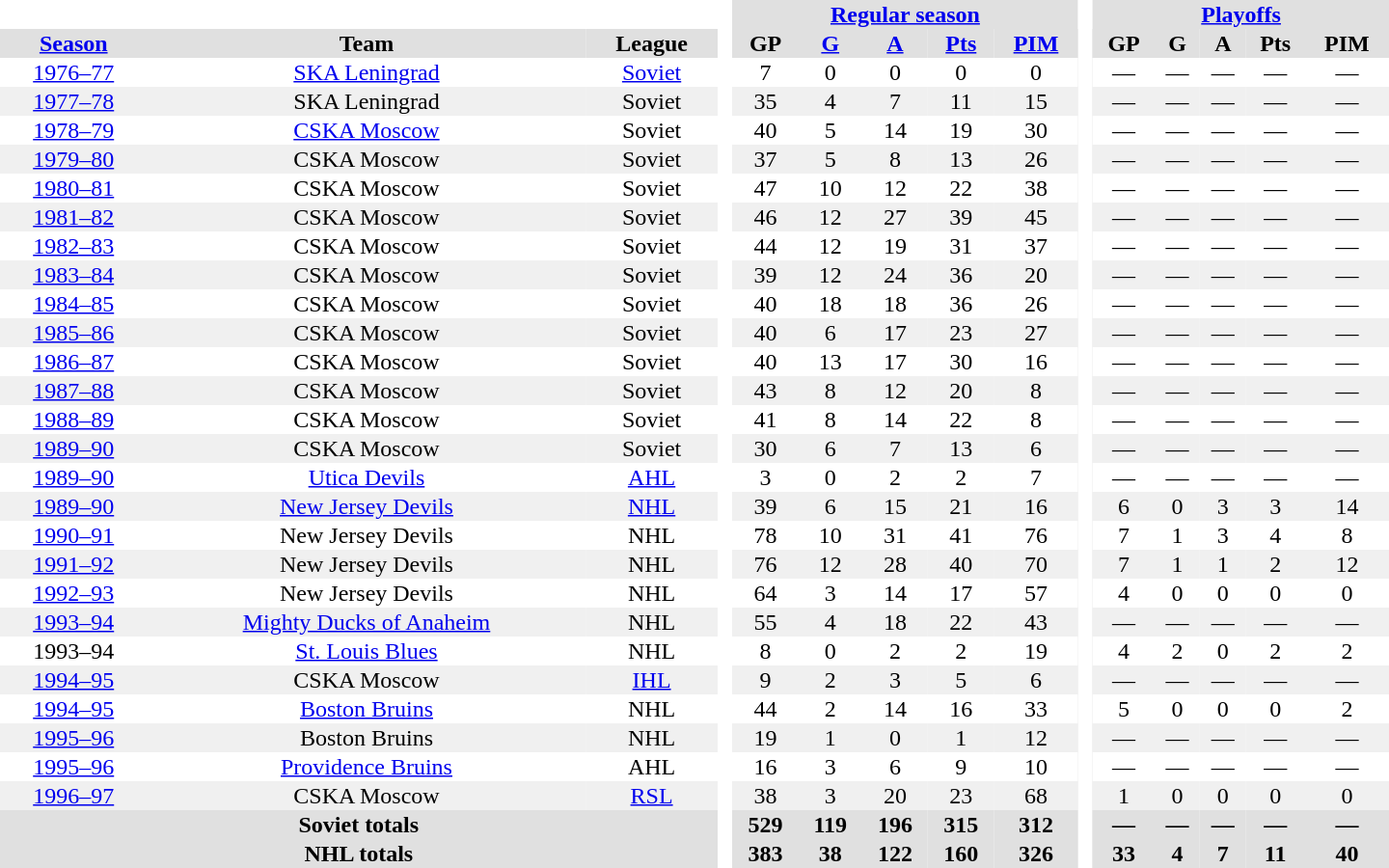<table border="0" cellpadding="1" cellspacing="0" style="text-align:center; width:60em">
<tr bgcolor="#e0e0e0">
<th colspan="3" bgcolor="#ffffff"> </th>
<th rowspan="99" bgcolor="#ffffff"> </th>
<th colspan="5"><a href='#'>Regular season</a></th>
<th rowspan="99" bgcolor="#ffffff"> </th>
<th colspan="5"><a href='#'>Playoffs</a></th>
</tr>
<tr bgcolor="#e0e0e0">
<th><a href='#'>Season</a></th>
<th>Team</th>
<th>League</th>
<th>GP</th>
<th><a href='#'>G</a></th>
<th><a href='#'>A</a></th>
<th><a href='#'>Pts</a></th>
<th><a href='#'>PIM</a></th>
<th>GP</th>
<th>G</th>
<th>A</th>
<th>Pts</th>
<th>PIM</th>
</tr>
<tr>
<td><a href='#'>1976–77</a></td>
<td><a href='#'>SKA Leningrad</a></td>
<td><a href='#'>Soviet</a></td>
<td>7</td>
<td>0</td>
<td>0</td>
<td>0</td>
<td>0</td>
<td>—</td>
<td>—</td>
<td>—</td>
<td>—</td>
<td>—</td>
</tr>
<tr bgcolor="#f0f0f0">
<td><a href='#'>1977–78</a></td>
<td>SKA Leningrad</td>
<td>Soviet</td>
<td>35</td>
<td>4</td>
<td>7</td>
<td>11</td>
<td>15</td>
<td>—</td>
<td>—</td>
<td>—</td>
<td>—</td>
<td>—</td>
</tr>
<tr>
<td><a href='#'>1978–79</a></td>
<td><a href='#'>CSKA Moscow</a></td>
<td>Soviet</td>
<td>40</td>
<td>5</td>
<td>14</td>
<td>19</td>
<td>30</td>
<td>—</td>
<td>—</td>
<td>—</td>
<td>—</td>
<td>—</td>
</tr>
<tr bgcolor="#f0f0f0">
<td><a href='#'>1979–80</a></td>
<td>CSKA Moscow</td>
<td>Soviet</td>
<td>37</td>
<td>5</td>
<td>8</td>
<td>13</td>
<td>26</td>
<td>—</td>
<td>—</td>
<td>—</td>
<td>—</td>
<td>—</td>
</tr>
<tr>
<td><a href='#'>1980–81</a></td>
<td>CSKA Moscow</td>
<td>Soviet</td>
<td>47</td>
<td>10</td>
<td>12</td>
<td>22</td>
<td>38</td>
<td>—</td>
<td>—</td>
<td>—</td>
<td>—</td>
<td>—</td>
</tr>
<tr bgcolor="#f0f0f0">
<td><a href='#'>1981–82</a></td>
<td>CSKA Moscow</td>
<td>Soviet</td>
<td>46</td>
<td>12</td>
<td>27</td>
<td>39</td>
<td>45</td>
<td>—</td>
<td>—</td>
<td>—</td>
<td>—</td>
<td>—</td>
</tr>
<tr>
<td><a href='#'>1982–83</a></td>
<td>CSKA Moscow</td>
<td>Soviet</td>
<td>44</td>
<td>12</td>
<td>19</td>
<td>31</td>
<td>37</td>
<td>—</td>
<td>—</td>
<td>—</td>
<td>—</td>
<td>—</td>
</tr>
<tr bgcolor="#f0f0f0">
<td><a href='#'>1983–84</a></td>
<td>CSKA Moscow</td>
<td>Soviet</td>
<td>39</td>
<td>12</td>
<td>24</td>
<td>36</td>
<td>20</td>
<td>—</td>
<td>—</td>
<td>—</td>
<td>—</td>
<td>—</td>
</tr>
<tr>
<td><a href='#'>1984–85</a></td>
<td>CSKA Moscow</td>
<td>Soviet</td>
<td>40</td>
<td>18</td>
<td>18</td>
<td>36</td>
<td>26</td>
<td>—</td>
<td>—</td>
<td>—</td>
<td>—</td>
<td>—</td>
</tr>
<tr bgcolor="#f0f0f0">
<td><a href='#'>1985–86</a></td>
<td>CSKA Moscow</td>
<td>Soviet</td>
<td>40</td>
<td>6</td>
<td>17</td>
<td>23</td>
<td>27</td>
<td>—</td>
<td>—</td>
<td>—</td>
<td>—</td>
<td>—</td>
</tr>
<tr>
<td><a href='#'>1986–87</a></td>
<td>CSKA Moscow</td>
<td>Soviet</td>
<td>40</td>
<td>13</td>
<td>17</td>
<td>30</td>
<td>16</td>
<td>—</td>
<td>—</td>
<td>—</td>
<td>—</td>
<td>—</td>
</tr>
<tr bgcolor="#f0f0f0">
<td><a href='#'>1987–88</a></td>
<td>CSKA Moscow</td>
<td>Soviet</td>
<td>43</td>
<td>8</td>
<td>12</td>
<td>20</td>
<td>8</td>
<td>—</td>
<td>—</td>
<td>—</td>
<td>—</td>
<td>—</td>
</tr>
<tr>
<td><a href='#'>1988–89</a></td>
<td>CSKA Moscow</td>
<td>Soviet</td>
<td>41</td>
<td>8</td>
<td>14</td>
<td>22</td>
<td>8</td>
<td>—</td>
<td>—</td>
<td>—</td>
<td>—</td>
<td>—</td>
</tr>
<tr bgcolor="#f0f0f0">
<td><a href='#'>1989–90</a></td>
<td>CSKA Moscow</td>
<td>Soviet</td>
<td>30</td>
<td>6</td>
<td>7</td>
<td>13</td>
<td>6</td>
<td>—</td>
<td>—</td>
<td>—</td>
<td>—</td>
<td>—</td>
</tr>
<tr>
<td><a href='#'>1989–90</a></td>
<td><a href='#'>Utica Devils</a></td>
<td><a href='#'>AHL</a></td>
<td>3</td>
<td>0</td>
<td>2</td>
<td>2</td>
<td>7</td>
<td>—</td>
<td>—</td>
<td>—</td>
<td>—</td>
<td>—</td>
</tr>
<tr bgcolor="#f0f0f0">
<td><a href='#'>1989–90</a></td>
<td><a href='#'>New Jersey Devils</a></td>
<td><a href='#'>NHL</a></td>
<td>39</td>
<td>6</td>
<td>15</td>
<td>21</td>
<td>16</td>
<td>6</td>
<td>0</td>
<td>3</td>
<td>3</td>
<td>14</td>
</tr>
<tr>
<td><a href='#'>1990–91</a></td>
<td>New Jersey Devils</td>
<td>NHL</td>
<td>78</td>
<td>10</td>
<td>31</td>
<td>41</td>
<td>76</td>
<td>7</td>
<td>1</td>
<td>3</td>
<td>4</td>
<td>8</td>
</tr>
<tr bgcolor="#f0f0f0">
<td><a href='#'>1991–92</a></td>
<td>New Jersey Devils</td>
<td>NHL</td>
<td>76</td>
<td>12</td>
<td>28</td>
<td>40</td>
<td>70</td>
<td>7</td>
<td>1</td>
<td>1</td>
<td>2</td>
<td>12</td>
</tr>
<tr>
<td><a href='#'>1992–93</a></td>
<td>New Jersey Devils</td>
<td>NHL</td>
<td>64</td>
<td>3</td>
<td>14</td>
<td>17</td>
<td>57</td>
<td>4</td>
<td>0</td>
<td>0</td>
<td>0</td>
<td>0</td>
</tr>
<tr bgcolor="#f0f0f0">
<td><a href='#'>1993–94</a></td>
<td><a href='#'>Mighty Ducks of Anaheim</a></td>
<td>NHL</td>
<td>55</td>
<td>4</td>
<td>18</td>
<td>22</td>
<td>43</td>
<td>—</td>
<td>—</td>
<td>—</td>
<td>—</td>
<td>—</td>
</tr>
<tr>
<td>1993–94</td>
<td><a href='#'>St. Louis Blues</a></td>
<td>NHL</td>
<td>8</td>
<td>0</td>
<td>2</td>
<td>2</td>
<td>19</td>
<td>4</td>
<td>2</td>
<td>0</td>
<td>2</td>
<td>2</td>
</tr>
<tr bgcolor="#f0f0f0">
<td><a href='#'>1994–95</a></td>
<td>CSKA Moscow</td>
<td><a href='#'>IHL</a></td>
<td>9</td>
<td>2</td>
<td>3</td>
<td>5</td>
<td>6</td>
<td>—</td>
<td>—</td>
<td>—</td>
<td>—</td>
<td>—</td>
</tr>
<tr>
<td><a href='#'>1994–95</a></td>
<td><a href='#'>Boston Bruins</a></td>
<td>NHL</td>
<td>44</td>
<td>2</td>
<td>14</td>
<td>16</td>
<td>33</td>
<td>5</td>
<td>0</td>
<td>0</td>
<td>0</td>
<td>2</td>
</tr>
<tr bgcolor="#f0f0f0">
<td><a href='#'>1995–96</a></td>
<td>Boston Bruins</td>
<td>NHL</td>
<td>19</td>
<td>1</td>
<td>0</td>
<td>1</td>
<td>12</td>
<td>—</td>
<td>—</td>
<td>—</td>
<td>—</td>
<td>—</td>
</tr>
<tr>
<td><a href='#'>1995–96</a></td>
<td><a href='#'>Providence Bruins</a></td>
<td>AHL</td>
<td>16</td>
<td>3</td>
<td>6</td>
<td>9</td>
<td>10</td>
<td>—</td>
<td>—</td>
<td>—</td>
<td>—</td>
<td>—</td>
</tr>
<tr bgcolor="#f0f0f0">
<td><a href='#'>1996–97</a></td>
<td>CSKA Moscow</td>
<td><a href='#'>RSL</a></td>
<td>38</td>
<td>3</td>
<td>20</td>
<td>23</td>
<td>68</td>
<td>1</td>
<td>0</td>
<td>0</td>
<td>0</td>
<td>0</td>
</tr>
<tr bgcolor="#e0e0e0">
<th colspan="3">Soviet totals</th>
<th>529</th>
<th>119</th>
<th>196</th>
<th>315</th>
<th>312</th>
<th>—</th>
<th>—</th>
<th>—</th>
<th>—</th>
<th>—</th>
</tr>
<tr bgcolor="#e0e0e0">
<th colspan="3">NHL totals</th>
<th>383</th>
<th>38</th>
<th>122</th>
<th>160</th>
<th>326</th>
<th>33</th>
<th>4</th>
<th>7</th>
<th>11</th>
<th>40</th>
</tr>
</table>
